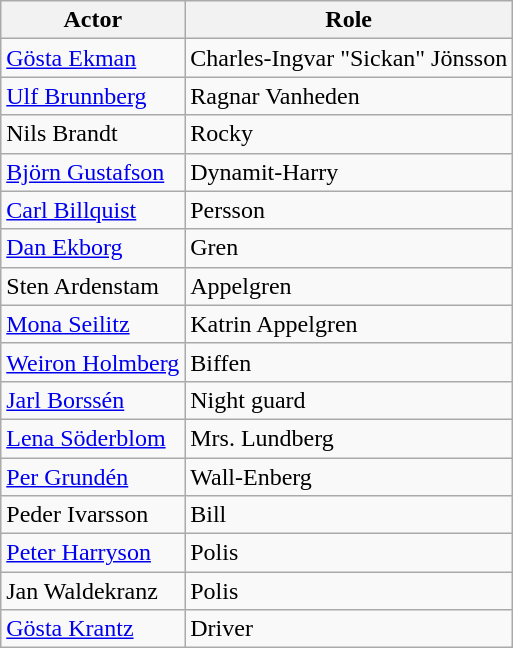<table class="wikitable sortable">
<tr>
<th>Actor</th>
<th>Role</th>
</tr>
<tr>
<td><a href='#'>Gösta Ekman</a></td>
<td>Charles-Ingvar "Sickan" Jönsson</td>
</tr>
<tr>
<td><a href='#'>Ulf Brunnberg</a></td>
<td>Ragnar Vanheden</td>
</tr>
<tr>
<td>Nils Brandt</td>
<td>Rocky</td>
</tr>
<tr>
<td><a href='#'>Björn Gustafson</a></td>
<td>Dynamit-Harry</td>
</tr>
<tr>
<td><a href='#'>Carl Billquist</a></td>
<td>Persson</td>
</tr>
<tr>
<td><a href='#'>Dan Ekborg</a></td>
<td>Gren</td>
</tr>
<tr>
<td>Sten Ardenstam</td>
<td>Appelgren</td>
</tr>
<tr>
<td><a href='#'>Mona Seilitz</a></td>
<td>Katrin Appelgren</td>
</tr>
<tr>
<td><a href='#'>Weiron Holmberg</a></td>
<td>Biffen</td>
</tr>
<tr>
<td><a href='#'>Jarl Borssén</a></td>
<td>Night guard</td>
</tr>
<tr>
<td><a href='#'>Lena Söderblom</a></td>
<td>Mrs. Lundberg</td>
</tr>
<tr>
<td><a href='#'>Per Grundén</a></td>
<td>Wall-Enberg</td>
</tr>
<tr>
<td>Peder Ivarsson</td>
<td>Bill</td>
</tr>
<tr>
<td><a href='#'>Peter Harryson</a></td>
<td>Polis</td>
</tr>
<tr>
<td>Jan Waldekranz</td>
<td>Polis</td>
</tr>
<tr>
<td><a href='#'>Gösta Krantz</a></td>
<td>Driver</td>
</tr>
</table>
